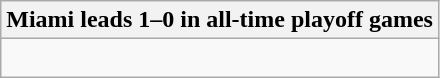<table class="wikitable collapsible collapsed">
<tr>
<th>Miami leads 1–0 in all-time playoff games</th>
</tr>
<tr>
<td><br></td>
</tr>
</table>
